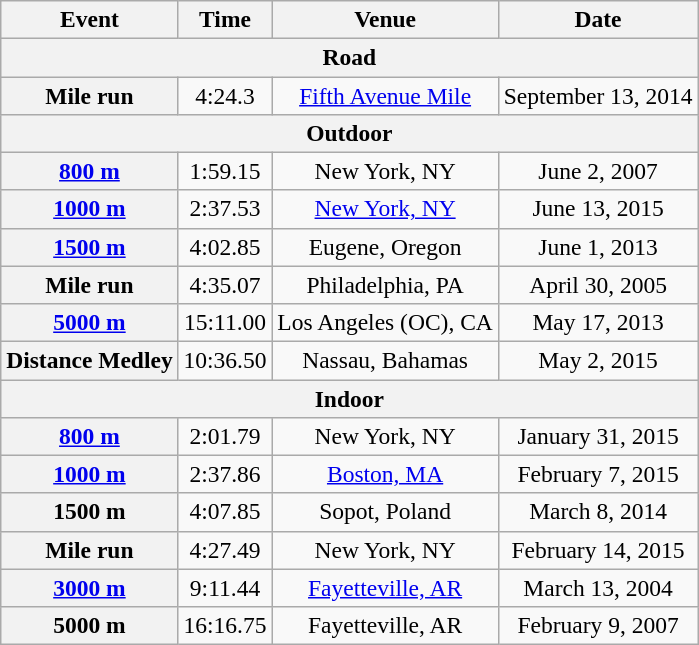<table class="wikitable" style="font-size:98%; text-align:center;">
<tr>
<th>Event</th>
<th>Time</th>
<th>Venue</th>
<th>Date</th>
</tr>
<tr>
<th colspan=4>Road</th>
</tr>
<tr>
<th>Mile run</th>
<td>4:24.3</td>
<td><a href='#'>Fifth Avenue Mile</a></td>
<td>September 13, 2014</td>
</tr>
<tr>
<th colspan=4>Outdoor</th>
</tr>
<tr>
<th><a href='#'>800 m</a></th>
<td>1:59.15</td>
<td>New York, NY</td>
<td>June 2, 2007</td>
</tr>
<tr>
<th><a href='#'>1000 m</a></th>
<td>2:37.53</td>
<td><a href='#'>New York, NY</a></td>
<td>June 13, 2015</td>
</tr>
<tr>
<th><a href='#'>1500 m</a></th>
<td>4:02.85</td>
<td>Eugene, Oregon</td>
<td>June 1, 2013</td>
</tr>
<tr>
<th>Mile run</th>
<td>4:35.07</td>
<td>Philadelphia, PA</td>
<td>April 30, 2005</td>
</tr>
<tr>
<th><a href='#'>5000 m</a></th>
<td>15:11.00</td>
<td>Los Angeles (OC), CA</td>
<td>May 17, 2013</td>
</tr>
<tr>
<th>Distance Medley</th>
<td>10:36.50</td>
<td>Nassau, Bahamas</td>
<td>May 2, 2015</td>
</tr>
<tr>
<th colspan=4>Indoor</th>
</tr>
<tr>
<th><a href='#'>800 m</a></th>
<td>2:01.79</td>
<td>New York, NY</td>
<td>January 31, 2015</td>
</tr>
<tr>
<th><a href='#'>1000 m</a></th>
<td>2:37.86</td>
<td><a href='#'>Boston, MA</a></td>
<td>February 7, 2015</td>
</tr>
<tr>
<th>1500 m</th>
<td>4:07.85</td>
<td>Sopot, Poland</td>
<td>March 8, 2014</td>
</tr>
<tr>
<th>Mile run</th>
<td>4:27.49</td>
<td>New York, NY</td>
<td>February 14, 2015</td>
</tr>
<tr>
<th><a href='#'>3000 m</a></th>
<td>9:11.44</td>
<td><a href='#'>Fayetteville, AR</a></td>
<td>March 13, 2004</td>
</tr>
<tr>
<th>5000 m</th>
<td>16:16.75</td>
<td>Fayetteville, AR</td>
<td>February 9, 2007</td>
</tr>
</table>
